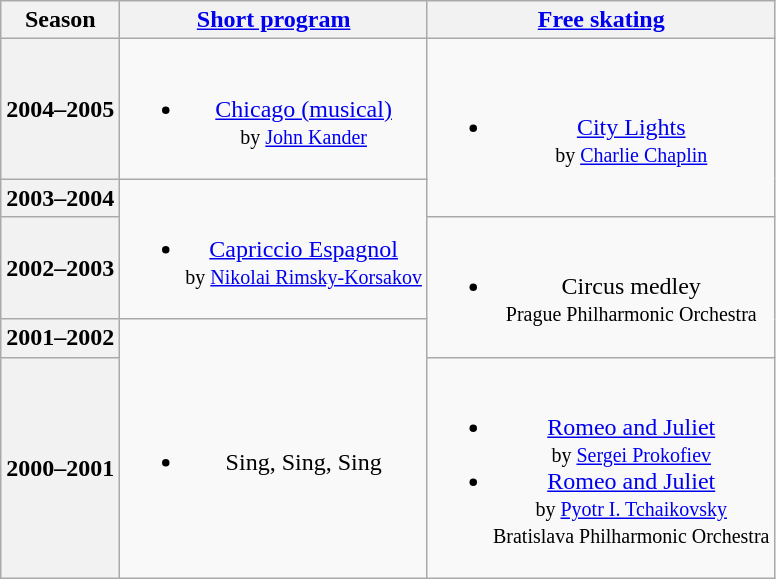<table class=wikitable style=text-align:center>
<tr>
<th>Season</th>
<th><a href='#'>Short program</a></th>
<th><a href='#'>Free skating</a></th>
</tr>
<tr>
<th>2004–2005 <br> </th>
<td><br><ul><li><a href='#'>Chicago (musical)</a> <br><small> by <a href='#'>John Kander</a> </small></li></ul></td>
<td rowspan="2"><br><ul><li><a href='#'>City Lights</a> <br><small> by <a href='#'>Charlie Chaplin</a> </small></li></ul></td>
</tr>
<tr>
<th>2003–2004 <br> </th>
<td rowspan="2"><br><ul><li><a href='#'>Capriccio Espagnol</a> <br><small> by <a href='#'>Nikolai Rimsky-Korsakov</a> </small></li></ul></td>
</tr>
<tr>
<th>2002–2003 <br> </th>
<td rowspan="2"><br><ul><li>Circus medley <br><small> Prague Philharmonic Orchestra </small></li></ul></td>
</tr>
<tr>
<th>2001–2002 <br> </th>
<td rowspan="2"><br><ul><li>Sing, Sing, Sing</li></ul></td>
</tr>
<tr>
<th>2000–2001 <br> </th>
<td><br><ul><li><a href='#'>Romeo and Juliet</a> <br><small> by <a href='#'>Sergei Prokofiev</a> </small></li><li><a href='#'>Romeo and Juliet</a> <br><small> by <a href='#'>Pyotr I. Tchaikovsky</a> <br> Bratislava Philharmonic Orchestra </small></li></ul></td>
</tr>
</table>
